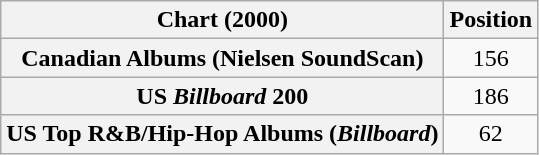<table class="wikitable sortable plainrowheaders" style="text-align:center">
<tr>
<th scope="col">Chart (2000)</th>
<th scope="col">Position</th>
</tr>
<tr>
<th scope="row">Canadian Albums (Nielsen SoundScan)</th>
<td>156</td>
</tr>
<tr>
<th scope="row">US <em>Billboard</em> 200</th>
<td>186</td>
</tr>
<tr>
<th scope="row">US Top R&B/Hip-Hop Albums (<em>Billboard</em>)</th>
<td>62</td>
</tr>
</table>
